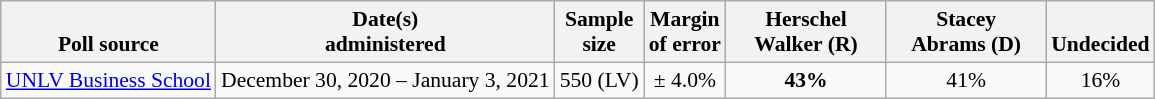<table class="wikitable" style="font-size:90%;text-align:center;">
<tr valign=bottom>
<th>Poll source</th>
<th>Date(s)<br>administered</th>
<th>Sample<br>size</th>
<th>Margin<br>of error</th>
<th style="width:100px;">Herschel<br>Walker (R)</th>
<th style="width:100px;">Stacey<br>Abrams (D)</th>
<th>Undecided</th>
</tr>
<tr>
<td style="text-align:left;"><a href='#'>UNLV Business School</a></td>
<td>December 30, 2020 – January 3, 2021</td>
<td>550 (LV)</td>
<td>± 4.0%</td>
<td><strong>43%</strong></td>
<td>41%</td>
<td>16%</td>
</tr>
</table>
